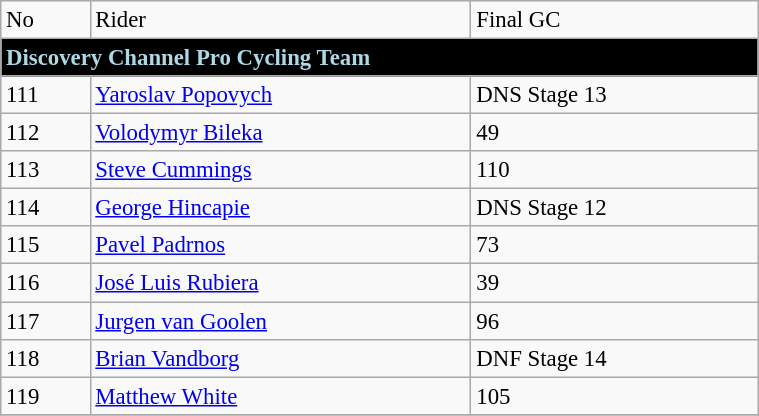<table class=wikitable style="font-size:95%" width="40%">
<tr>
<td>No</td>
<td>Rider</td>
<td>Final GC</td>
</tr>
<tr>
<td colspan=3 bgcolor=black style="color:lightblue"><strong>Discovery Channel Pro Cycling Team</strong></td>
</tr>
<tr>
<td>111</td>
<td> <a href='#'>Yaroslav Popovych</a></td>
<td>DNS Stage 13</td>
</tr>
<tr>
<td>112</td>
<td> <a href='#'>Volodymyr Bileka</a></td>
<td>49</td>
</tr>
<tr>
<td>113</td>
<td> <a href='#'>Steve Cummings</a></td>
<td>110</td>
</tr>
<tr>
<td>114</td>
<td> <a href='#'>George Hincapie</a></td>
<td>DNS Stage 12</td>
</tr>
<tr>
<td>115</td>
<td> <a href='#'>Pavel Padrnos</a></td>
<td>73</td>
</tr>
<tr>
<td>116</td>
<td> <a href='#'>José Luis Rubiera</a></td>
<td>39</td>
</tr>
<tr>
<td>117</td>
<td> <a href='#'>Jurgen van Goolen</a></td>
<td>96</td>
</tr>
<tr>
<td>118</td>
<td> <a href='#'>Brian Vandborg</a></td>
<td>DNF Stage 14</td>
</tr>
<tr>
<td>119</td>
<td> <a href='#'>Matthew White</a></td>
<td>105</td>
</tr>
<tr>
</tr>
</table>
